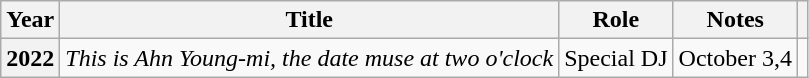<table class="wikitable  plainrowheaders">
<tr>
<th scope="col">Year</th>
<th scope="col">Title</th>
<th scope="col">Role</th>
<th scope="col" class="unsortable">Notes</th>
<th scope="col" class="unsortable"></th>
</tr>
<tr>
<th scope="row">2022</th>
<td><em>This is Ahn Young-mi, the date muse at two o'clock</em></td>
<td>Special DJ</td>
<td>October 3,4</td>
<td style="text-align:center"></td>
</tr>
</table>
